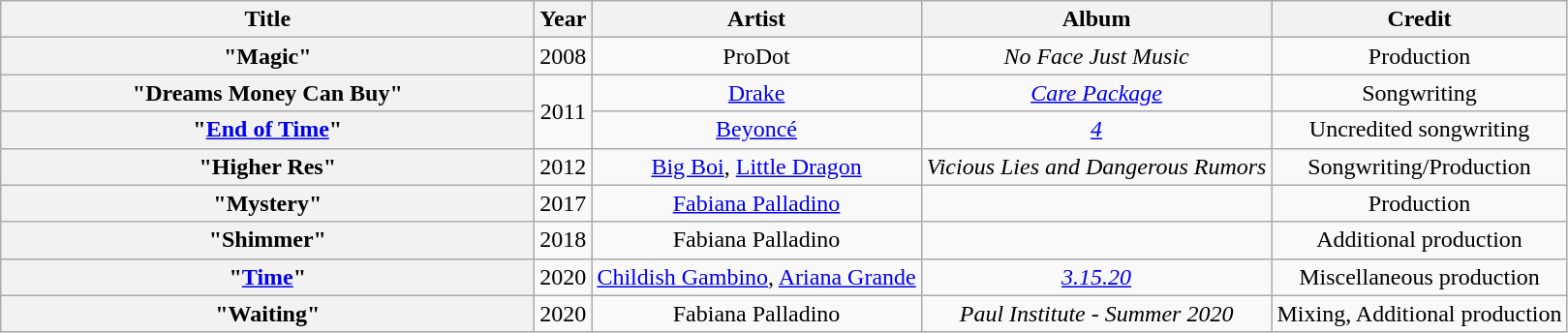<table class="wikitable plainrowheaders" style="text-align:center;">
<tr>
<th scope="col" style="width:22.5em;">Title</th>
<th scope="col">Year</th>
<th scope="col">Artist</th>
<th scope="col">Album</th>
<th scope="col">Credit</th>
</tr>
<tr>
<th scope="row">"Magic"</th>
<td>2008</td>
<td>ProDot</td>
<td><em>No Face Just Music</em></td>
<td>Production</td>
</tr>
<tr>
<th scope="row">"Dreams Money Can Buy"</th>
<td rowspan="2">2011</td>
<td><a href='#'>Drake</a></td>
<td><em><a href='#'>Care Package</a></em></td>
<td>Songwriting</td>
</tr>
<tr>
<th scope="row">"<a href='#'>End of Time</a>"</th>
<td><a href='#'>Beyoncé</a></td>
<td><em><a href='#'>4</a></em></td>
<td>Uncredited songwriting</td>
</tr>
<tr>
<th scope="row">"Higher Res"</th>
<td>2012</td>
<td><a href='#'>Big Boi</a>, <a href='#'>Little Dragon</a></td>
<td><em>Vicious Lies and Dangerous Rumors</em></td>
<td>Songwriting/Production</td>
</tr>
<tr>
<th scope="row">"Mystery"</th>
<td>2017</td>
<td><a href='#'>Fabiana Palladino</a></td>
<td></td>
<td>Production</td>
</tr>
<tr>
<th scope="row">"Shimmer"</th>
<td>2018</td>
<td>Fabiana Palladino</td>
<td></td>
<td>Additional production</td>
</tr>
<tr>
<th scope="row">"<a href='#'>Time</a>"</th>
<td>2020</td>
<td><a href='#'>Childish Gambino</a>, <a href='#'>Ariana Grande</a></td>
<td><em><a href='#'>3.15.20</a></em></td>
<td>Miscellaneous production</td>
</tr>
<tr>
<th scope="row">"Waiting"</th>
<td>2020</td>
<td>Fabiana Palladino</td>
<td><em>Paul Institute - Summer 2020</em></td>
<td>Mixing, Additional production</td>
</tr>
</table>
